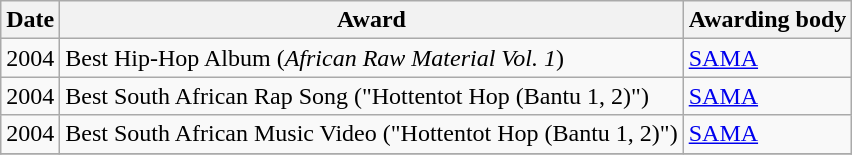<table class="wikitable sortable">
<tr>
<th>Date</th>
<th>Award</th>
<th>Awarding body</th>
</tr>
<tr>
<td>2004</td>
<td>Best Hip-Hop Album (<em>African Raw Material Vol. 1</em>)</td>
<td><a href='#'>SAMA</a></td>
</tr>
<tr>
<td>2004</td>
<td>Best South African Rap Song ("Hottentot Hop (Bantu 1, 2)")</td>
<td><a href='#'>SAMA</a></td>
</tr>
<tr>
<td>2004</td>
<td>Best South African Music Video ("Hottentot Hop (Bantu 1, 2)")</td>
<td><a href='#'>SAMA</a></td>
</tr>
<tr>
</tr>
</table>
